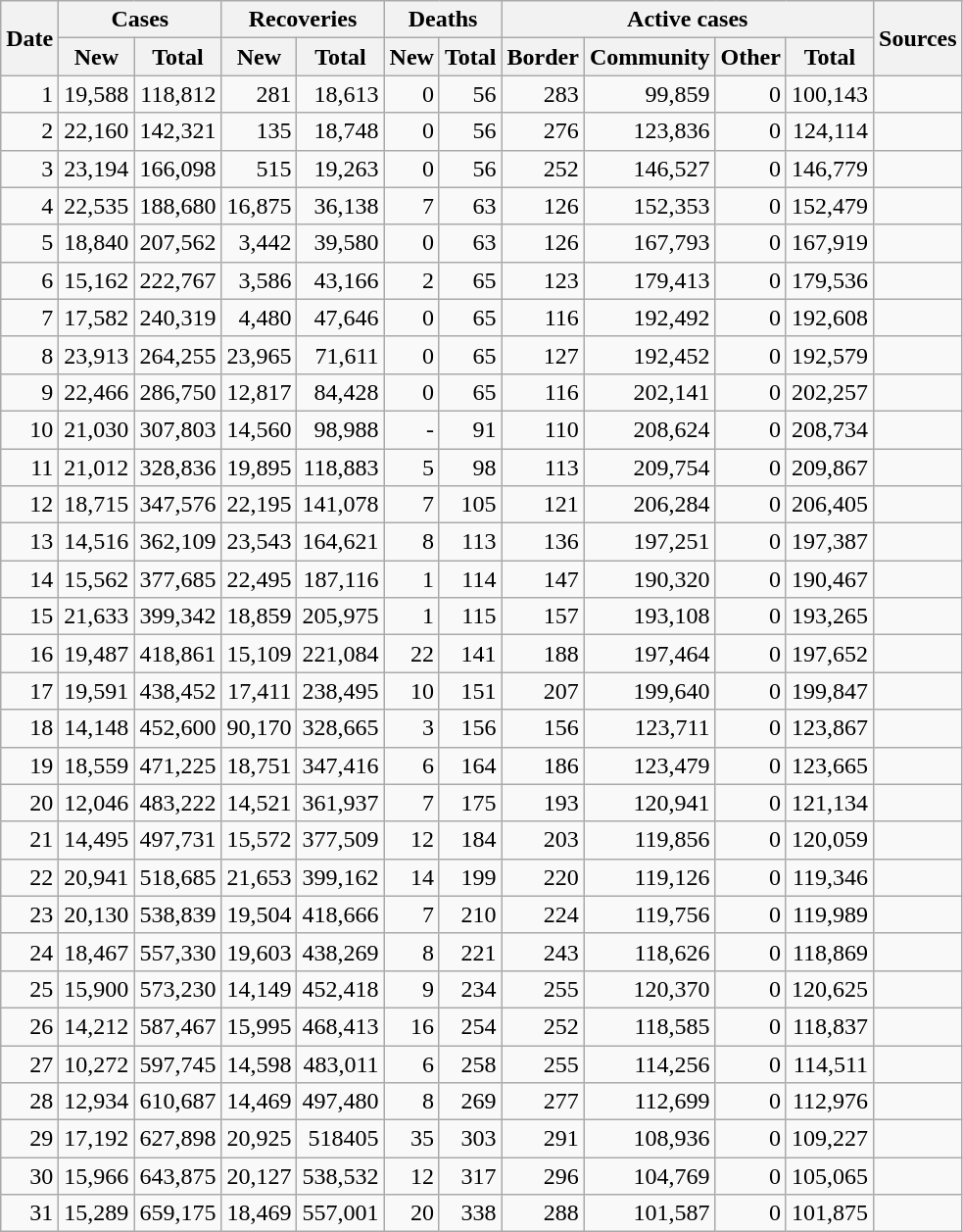<table class="wikitable sortable mw-collapsible mw-collapsed sticky-header-multi sort-under" style="text-align:right;">
<tr>
<th rowspan=2>Date</th>
<th colspan=2>Cases</th>
<th colspan=2>Recoveries</th>
<th colspan=2>Deaths</th>
<th colspan=4>Active cases</th>
<th rowspan=2 class="unsortable">Sources</th>
</tr>
<tr>
<th>New</th>
<th>Total</th>
<th>New</th>
<th>Total</th>
<th>New</th>
<th>Total</th>
<th>Border</th>
<th>Community</th>
<th>Other</th>
<th>Total</th>
</tr>
<tr>
<td>1</td>
<td>19,588</td>
<td>118,812</td>
<td>281</td>
<td>18,613</td>
<td>0</td>
<td>56</td>
<td>283</td>
<td>99,859</td>
<td>0</td>
<td>100,143</td>
<td></td>
</tr>
<tr>
<td>2</td>
<td>22,160</td>
<td>142,321</td>
<td>135</td>
<td>18,748</td>
<td>0</td>
<td>56</td>
<td>276</td>
<td>123,836</td>
<td>0</td>
<td>124,114</td>
<td></td>
</tr>
<tr>
<td>3</td>
<td>23,194</td>
<td>166,098</td>
<td>515</td>
<td>19,263</td>
<td>0</td>
<td>56</td>
<td>252</td>
<td>146,527</td>
<td>0</td>
<td>146,779</td>
<td></td>
</tr>
<tr>
<td>4</td>
<td>22,535</td>
<td>188,680</td>
<td>16,875</td>
<td>36,138</td>
<td>7</td>
<td>63</td>
<td>126</td>
<td>152,353</td>
<td>0</td>
<td>152,479</td>
<td></td>
</tr>
<tr>
<td>5</td>
<td>18,840</td>
<td>207,562</td>
<td>3,442</td>
<td>39,580</td>
<td>0</td>
<td>63</td>
<td>126</td>
<td>167,793</td>
<td>0</td>
<td>167,919</td>
<td></td>
</tr>
<tr>
<td>6</td>
<td>15,162</td>
<td>222,767</td>
<td>3,586</td>
<td>43,166</td>
<td>2</td>
<td>65</td>
<td>123</td>
<td>179,413</td>
<td>0</td>
<td>179,536</td>
<td></td>
</tr>
<tr>
<td>7</td>
<td>17,582</td>
<td>240,319</td>
<td>4,480</td>
<td>47,646</td>
<td>0</td>
<td>65</td>
<td>116</td>
<td>192,492</td>
<td>0</td>
<td>192,608</td>
<td></td>
</tr>
<tr>
<td>8</td>
<td>23,913</td>
<td>264,255</td>
<td>23,965</td>
<td>71,611</td>
<td>0</td>
<td>65</td>
<td>127</td>
<td>192,452</td>
<td>0</td>
<td>192,579</td>
<td></td>
</tr>
<tr>
<td>9</td>
<td>22,466</td>
<td>286,750</td>
<td>12,817</td>
<td>84,428</td>
<td>0</td>
<td>65</td>
<td>116</td>
<td>202,141</td>
<td>0</td>
<td>202,257</td>
<td></td>
</tr>
<tr>
<td>10</td>
<td>21,030</td>
<td>307,803</td>
<td>14,560</td>
<td>98,988</td>
<td>-</td>
<td>91</td>
<td>110</td>
<td>208,624</td>
<td>0</td>
<td>208,734</td>
<td></td>
</tr>
<tr>
<td>11</td>
<td>21,012</td>
<td>328,836</td>
<td>19,895</td>
<td>118,883</td>
<td>5</td>
<td>98</td>
<td>113</td>
<td>209,754</td>
<td>0</td>
<td>209,867</td>
<td></td>
</tr>
<tr>
<td>12</td>
<td>18,715</td>
<td>347,576</td>
<td>22,195</td>
<td>141,078</td>
<td>7</td>
<td>105</td>
<td>121</td>
<td>206,284</td>
<td>0</td>
<td>206,405</td>
<td></td>
</tr>
<tr>
<td>13</td>
<td>14,516</td>
<td>362,109</td>
<td>23,543</td>
<td>164,621</td>
<td>8</td>
<td>113</td>
<td>136</td>
<td>197,251</td>
<td>0</td>
<td>197,387</td>
<td></td>
</tr>
<tr>
<td>14</td>
<td>15,562</td>
<td>377,685</td>
<td>22,495</td>
<td>187,116</td>
<td>1</td>
<td>114</td>
<td>147</td>
<td>190,320</td>
<td>0</td>
<td>190,467</td>
<td></td>
</tr>
<tr>
<td>15</td>
<td>21,633</td>
<td>399,342</td>
<td>18,859</td>
<td>205,975</td>
<td>1</td>
<td>115</td>
<td>157</td>
<td>193,108</td>
<td>0</td>
<td>193,265</td>
<td></td>
</tr>
<tr>
<td>16</td>
<td>19,487</td>
<td>418,861</td>
<td>15,109</td>
<td>221,084</td>
<td>22</td>
<td>141</td>
<td>188</td>
<td>197,464</td>
<td>0</td>
<td>197,652</td>
<td></td>
</tr>
<tr>
<td>17</td>
<td>19,591</td>
<td>438,452</td>
<td>17,411</td>
<td>238,495</td>
<td>10</td>
<td>151</td>
<td>207</td>
<td>199,640</td>
<td>0</td>
<td>199,847</td>
<td></td>
</tr>
<tr>
<td>18</td>
<td>14,148</td>
<td>452,600</td>
<td>90,170</td>
<td>328,665</td>
<td>3</td>
<td>156</td>
<td>156</td>
<td>123,711</td>
<td>0</td>
<td>123,867</td>
<td></td>
</tr>
<tr>
<td>19</td>
<td>18,559</td>
<td>471,225</td>
<td>18,751</td>
<td>347,416</td>
<td>6</td>
<td>164</td>
<td>186</td>
<td>123,479</td>
<td>0</td>
<td>123,665</td>
<td></td>
</tr>
<tr>
<td>20</td>
<td>12,046</td>
<td>483,222</td>
<td>14,521</td>
<td>361,937</td>
<td>7</td>
<td>175</td>
<td>193</td>
<td>120,941</td>
<td>0</td>
<td>121,134</td>
<td></td>
</tr>
<tr>
<td>21</td>
<td>14,495</td>
<td>497,731</td>
<td>15,572</td>
<td>377,509</td>
<td>12</td>
<td>184</td>
<td>203</td>
<td>119,856</td>
<td>0</td>
<td>120,059</td>
<td></td>
</tr>
<tr>
<td>22</td>
<td>20,941</td>
<td>518,685</td>
<td>21,653</td>
<td>399,162</td>
<td>14</td>
<td>199</td>
<td>220</td>
<td>119,126</td>
<td>0</td>
<td>119,346</td>
<td></td>
</tr>
<tr>
<td>23</td>
<td>20,130</td>
<td>538,839</td>
<td>19,504</td>
<td>418,666</td>
<td>7</td>
<td>210</td>
<td>224</td>
<td>119,756</td>
<td>0</td>
<td>119,989</td>
<td></td>
</tr>
<tr>
<td>24</td>
<td>18,467</td>
<td>557,330</td>
<td>19,603</td>
<td>438,269</td>
<td>8</td>
<td>221</td>
<td>243</td>
<td>118,626</td>
<td>0</td>
<td>118,869</td>
<td></td>
</tr>
<tr>
<td>25</td>
<td>15,900</td>
<td>573,230</td>
<td>14,149</td>
<td>452,418</td>
<td>9</td>
<td>234</td>
<td>255</td>
<td>120,370</td>
<td>0</td>
<td>120,625</td>
<td></td>
</tr>
<tr>
<td>26</td>
<td>14,212</td>
<td>587,467</td>
<td>15,995</td>
<td>468,413</td>
<td>16</td>
<td>254</td>
<td>252</td>
<td>118,585</td>
<td>0</td>
<td>118,837</td>
<td></td>
</tr>
<tr>
<td>27</td>
<td>10,272</td>
<td>597,745</td>
<td>14,598</td>
<td>483,011</td>
<td>6</td>
<td>258</td>
<td>255</td>
<td>114,256</td>
<td>0</td>
<td>114,511</td>
<td></td>
</tr>
<tr>
<td>28</td>
<td>12,934</td>
<td>610,687</td>
<td>14,469</td>
<td>497,480</td>
<td>8</td>
<td>269</td>
<td>277</td>
<td>112,699</td>
<td>0</td>
<td>112,976</td>
<td></td>
</tr>
<tr>
<td>29</td>
<td>17,192</td>
<td>627,898</td>
<td>20,925</td>
<td>518405</td>
<td>35</td>
<td>303</td>
<td>291</td>
<td>108,936</td>
<td>0</td>
<td>109,227</td>
<td></td>
</tr>
<tr>
<td>30</td>
<td>15,966</td>
<td>643,875</td>
<td>20,127</td>
<td>538,532</td>
<td>12</td>
<td>317</td>
<td>296</td>
<td>104,769</td>
<td>0</td>
<td>105,065</td>
<td></td>
</tr>
<tr>
<td>31</td>
<td>15,289</td>
<td>659,175</td>
<td>18,469</td>
<td>557,001</td>
<td>20</td>
<td>338</td>
<td>288</td>
<td>101,587</td>
<td>0</td>
<td>101,875</td>
<td></td>
</tr>
</table>
